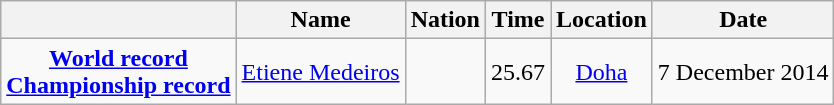<table class=wikitable style=text-align:center>
<tr>
<th></th>
<th>Name</th>
<th>Nation</th>
<th>Time</th>
<th>Location</th>
<th>Date</th>
</tr>
<tr>
<td><strong><a href='#'>World record</a><br><a href='#'>Championship record</a></strong></td>
<td align=left><a href='#'>Etiene Medeiros</a></td>
<td align=left></td>
<td align=left>25.67</td>
<td><a href='#'>Doha</a></td>
<td>7 December 2014</td>
</tr>
</table>
